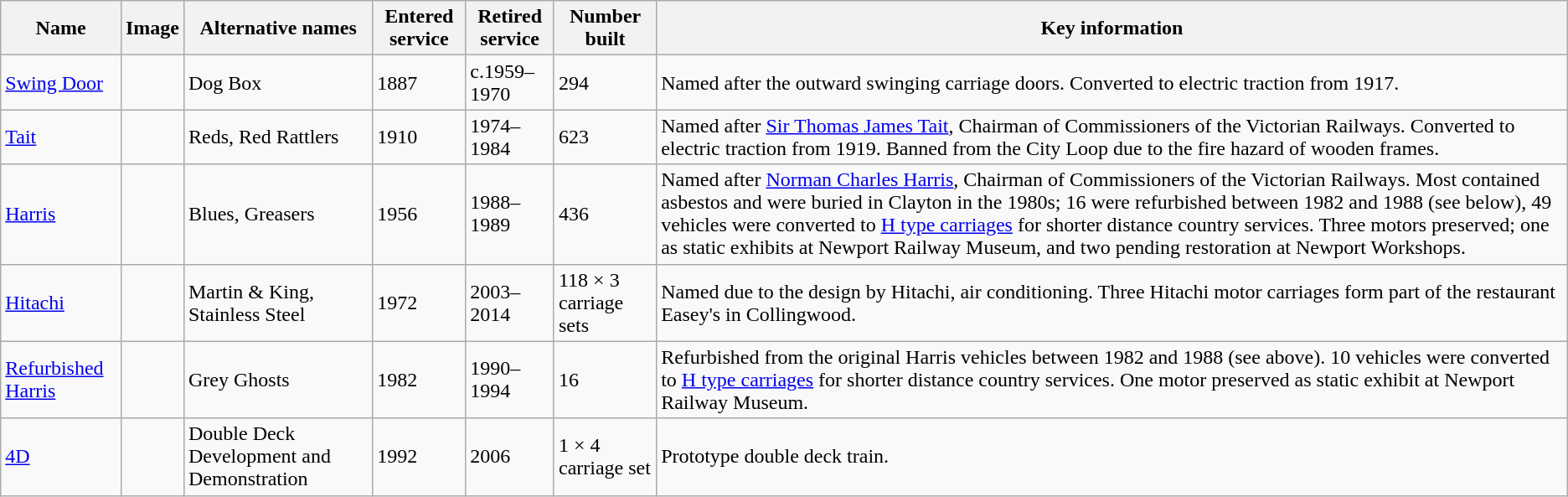<table class="wikitable mw-collapsible">
<tr>
<th>Name</th>
<th>Image</th>
<th>Alternative names</th>
<th>Entered service</th>
<th>Retired service</th>
<th>Number built</th>
<th>Key information</th>
</tr>
<tr>
<td><a href='#'>Swing Door</a></td>
<td></td>
<td>Dog Box</td>
<td>1887</td>
<td>c.1959–1970</td>
<td>294</td>
<td>Named after the outward swinging carriage doors. Converted to electric traction from 1917.</td>
</tr>
<tr>
<td><a href='#'>Tait</a></td>
<td></td>
<td>Reds, Red Rattlers</td>
<td>1910</td>
<td>1974–1984</td>
<td>623</td>
<td>Named after <a href='#'>Sir Thomas James Tait</a>, Chairman of Commissioners of the Victorian Railways. Converted to electric traction from 1919. Banned from the City Loop due to the fire hazard of wooden frames.</td>
</tr>
<tr>
<td><a href='#'>Harris</a></td>
<td></td>
<td>Blues, Greasers</td>
<td>1956</td>
<td>1988–1989</td>
<td>436</td>
<td>Named after <a href='#'>Norman Charles Harris</a>, Chairman of Commissioners of the Victorian Railways. Most contained asbestos and were buried in Clayton in the 1980s; 16 were refurbished between 1982 and 1988 (see below), 49 vehicles were converted to <a href='#'>H type carriages</a> for shorter distance country services. Three motors preserved; one as static exhibits at Newport Railway Museum, and two pending restoration at Newport Workshops.</td>
</tr>
<tr>
<td><a href='#'>Hitachi</a></td>
<td></td>
<td>Martin & King, Stainless Steel</td>
<td>1972</td>
<td>2003–2014</td>
<td>118 × 3 carriage sets</td>
<td>Named due to the design by Hitachi, air conditioning. Three Hitachi motor carriages form part of the restaurant Easey's in Collingwood.</td>
</tr>
<tr>
<td><a href='#'>Refurbished Harris</a></td>
<td></td>
<td>Grey Ghosts</td>
<td>1982</td>
<td>1990–1994</td>
<td>16</td>
<td>Refurbished from the original Harris vehicles between 1982 and 1988 (see above). 10 vehicles were converted to <a href='#'>H type carriages</a> for shorter distance country services. One motor preserved as static exhibit at Newport Railway Museum.</td>
</tr>
<tr>
<td><a href='#'>4D</a></td>
<td></td>
<td>Double Deck Development and Demonstration</td>
<td>1992</td>
<td>2006</td>
<td>1 × 4 carriage set</td>
<td>Prototype double deck train.</td>
</tr>
</table>
